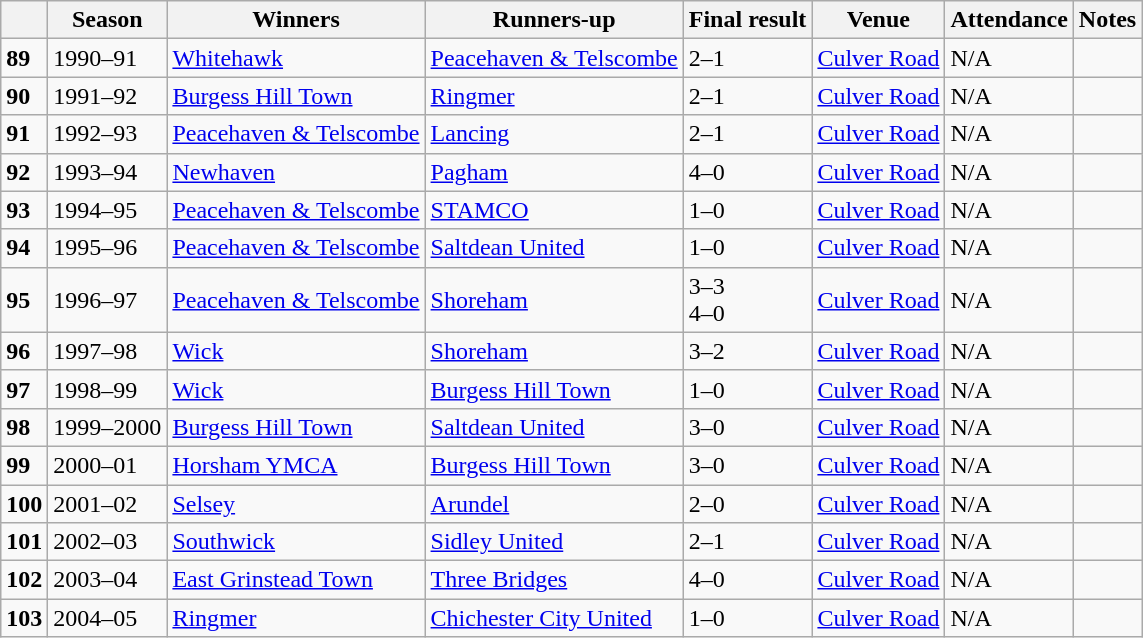<table class=wikitable>
<tr>
<th></th>
<th>Season</th>
<th>Winners</th>
<th>Runners-up</th>
<th>Final result</th>
<th>Venue</th>
<th>Attendance</th>
<th>Notes</th>
</tr>
<tr>
<td><strong>89</strong></td>
<td>1990–91</td>
<td><a href='#'>Whitehawk</a></td>
<td><a href='#'>Peacehaven & Telscombe</a></td>
<td>2–1</td>
<td><a href='#'>Culver Road</a></td>
<td>N/A</td>
<td></td>
</tr>
<tr>
<td><strong>90</strong></td>
<td>1991–92</td>
<td><a href='#'>Burgess Hill Town</a></td>
<td><a href='#'>Ringmer</a></td>
<td>2–1</td>
<td><a href='#'>Culver Road</a></td>
<td>N/A</td>
<td></td>
</tr>
<tr>
<td><strong>91</strong></td>
<td>1992–93</td>
<td><a href='#'>Peacehaven & Telscombe</a></td>
<td><a href='#'>Lancing</a></td>
<td>2–1</td>
<td><a href='#'>Culver Road</a></td>
<td>N/A</td>
<td></td>
</tr>
<tr>
<td><strong>92</strong></td>
<td>1993–94</td>
<td><a href='#'>Newhaven</a></td>
<td><a href='#'>Pagham</a></td>
<td>4–0</td>
<td><a href='#'>Culver Road</a></td>
<td>N/A</td>
<td></td>
</tr>
<tr>
<td><strong>93</strong></td>
<td>1994–95</td>
<td><a href='#'>Peacehaven & Telscombe</a></td>
<td><a href='#'>STAMCO</a></td>
<td>1–0</td>
<td><a href='#'>Culver Road</a></td>
<td>N/A</td>
<td></td>
</tr>
<tr>
<td><strong>94</strong></td>
<td>1995–96</td>
<td><a href='#'>Peacehaven & Telscombe</a></td>
<td><a href='#'>Saltdean United</a></td>
<td>1–0</td>
<td><a href='#'>Culver Road</a></td>
<td>N/A</td>
<td></td>
</tr>
<tr>
<td><strong>95</strong></td>
<td>1996–97</td>
<td><a href='#'>Peacehaven & Telscombe</a></td>
<td><a href='#'>Shoreham</a></td>
<td>3–3<br>4–0</td>
<td><a href='#'>Culver Road</a></td>
<td>N/A</td>
<td></td>
</tr>
<tr>
<td><strong>96</strong></td>
<td>1997–98</td>
<td><a href='#'>Wick</a></td>
<td><a href='#'>Shoreham</a></td>
<td>3–2</td>
<td><a href='#'>Culver Road</a></td>
<td>N/A</td>
<td></td>
</tr>
<tr>
<td><strong>97</strong></td>
<td>1998–99</td>
<td><a href='#'>Wick</a></td>
<td><a href='#'>Burgess Hill Town</a></td>
<td>1–0</td>
<td><a href='#'>Culver Road</a></td>
<td>N/A</td>
<td></td>
</tr>
<tr>
<td><strong>98</strong></td>
<td>1999–2000</td>
<td><a href='#'>Burgess Hill Town</a></td>
<td><a href='#'>Saltdean United</a></td>
<td>3–0</td>
<td><a href='#'>Culver Road</a></td>
<td>N/A</td>
<td></td>
</tr>
<tr>
<td><strong>99</strong></td>
<td>2000–01</td>
<td><a href='#'>Horsham YMCA</a></td>
<td><a href='#'>Burgess Hill Town</a></td>
<td>3–0</td>
<td><a href='#'>Culver Road</a></td>
<td>N/A</td>
<td></td>
</tr>
<tr>
<td><strong>100</strong></td>
<td>2001–02</td>
<td><a href='#'>Selsey</a></td>
<td><a href='#'>Arundel</a></td>
<td>2–0</td>
<td><a href='#'>Culver Road</a></td>
<td>N/A</td>
<td></td>
</tr>
<tr>
<td><strong>101</strong></td>
<td>2002–03</td>
<td><a href='#'>Southwick</a></td>
<td><a href='#'>Sidley United</a></td>
<td>2–1</td>
<td><a href='#'>Culver Road</a></td>
<td>N/A</td>
<td></td>
</tr>
<tr>
<td><strong>102</strong></td>
<td>2003–04</td>
<td><a href='#'>East Grinstead Town</a></td>
<td><a href='#'>Three Bridges</a></td>
<td>4–0</td>
<td><a href='#'>Culver Road</a></td>
<td>N/A</td>
<td></td>
</tr>
<tr>
<td><strong>103</strong></td>
<td>2004–05</td>
<td><a href='#'>Ringmer</a></td>
<td><a href='#'>Chichester City United</a></td>
<td>1–0</td>
<td><a href='#'>Culver Road</a></td>
<td>N/A</td>
<td></td>
</tr>
</table>
